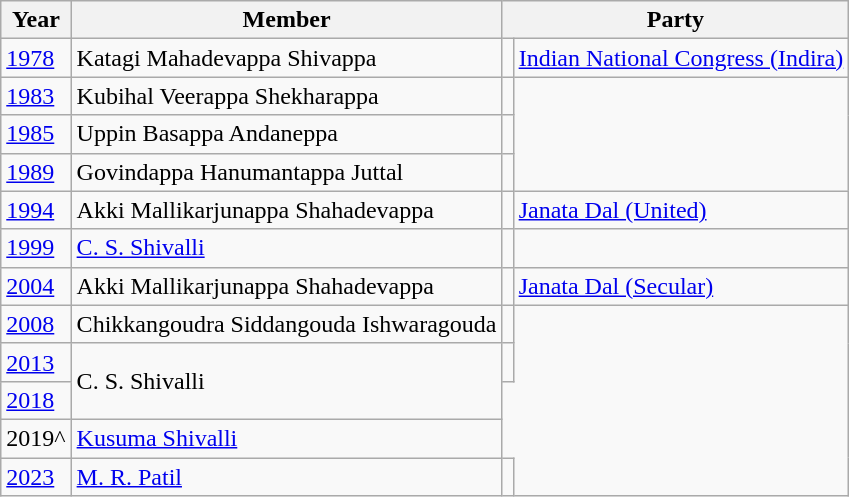<table class="wikitable sortable">
<tr>
<th>Year</th>
<th>Member</th>
<th colspan="2">Party</th>
</tr>
<tr>
<td><a href='#'>1978</a></td>
<td>Katagi Mahadevappa Shivappa</td>
<td bgcolor=></td>
<td><a href='#'>Indian National Congress (Indira)</a></td>
</tr>
<tr>
<td><a href='#'>1983</a></td>
<td>Kubihal Veerappa Shekharappa</td>
<td></td>
</tr>
<tr>
<td><a href='#'>1985</a></td>
<td>Uppin Basappa Andaneppa</td>
<td></td>
</tr>
<tr>
<td><a href='#'>1989</a></td>
<td>Govindappa Hanumantappa Juttal</td>
<td></td>
</tr>
<tr>
<td><a href='#'>1994</a></td>
<td>Akki Mallikarjunappa Shahadevappa</td>
<td bgcolor=></td>
<td><a href='#'>Janata Dal (United)</a></td>
</tr>
<tr>
<td><a href='#'>1999</a></td>
<td><a href='#'>C. S. Shivalli</a></td>
<td></td>
</tr>
<tr>
<td><a href='#'>2004</a></td>
<td>Akki Mallikarjunappa Shahadevappa</td>
<td bgcolor=></td>
<td><a href='#'>Janata Dal (Secular)</a></td>
</tr>
<tr>
<td><a href='#'>2008</a></td>
<td>Chikkangoudra Siddangouda Ishwaragouda</td>
<td></td>
</tr>
<tr>
<td><a href='#'>2013</a></td>
<td rowspan=2>C. S. Shivalli</td>
<td></td>
</tr>
<tr>
<td><a href='#'>2018</a></td>
</tr>
<tr>
<td>2019^</td>
<td><a href='#'>Kusuma Shivalli</a></td>
</tr>
<tr>
<td><a href='#'>2023</a></td>
<td><a href='#'>M. R. Patil</a></td>
<td></td>
</tr>
</table>
